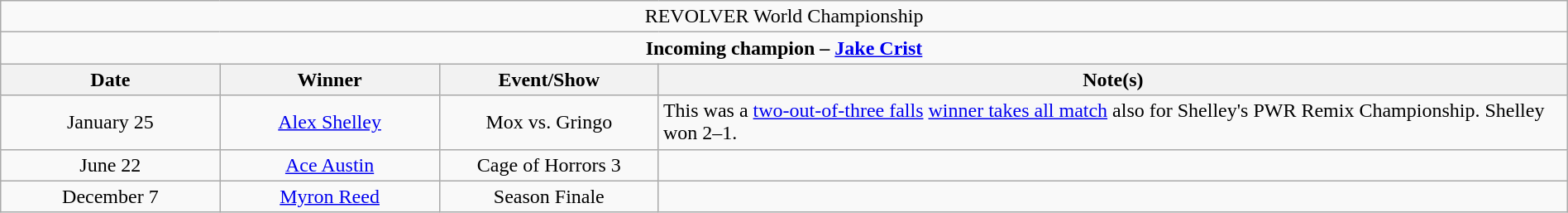<table class="wikitable" style="text-align:center; width:100%;">
<tr>
<td colspan="4" style="text-align: center;">REVOLVER World Championship</td>
</tr>
<tr>
<td colspan="4" style="text-align: center;"><strong>Incoming champion – <a href='#'>Jake Crist</a></strong></td>
</tr>
<tr>
<th width=14%>Date</th>
<th width=14%>Winner</th>
<th width=14%>Event/Show</th>
<th width=58%>Note(s)</th>
</tr>
<tr>
<td>January 25</td>
<td><a href='#'>Alex Shelley</a></td>
<td>Mox vs. Gringo</td>
<td align=left>This was a <a href='#'>two-out-of-three falls</a> <a href='#'>winner takes all match</a> also for Shelley's PWR Remix Championship. Shelley won 2–1.</td>
</tr>
<tr>
<td>June 22</td>
<td><a href='#'>Ace Austin</a></td>
<td>Cage of Horrors 3</td>
<td></td>
</tr>
<tr>
<td>December 7</td>
<td><a href='#'>Myron Reed</a></td>
<td>Season Finale</td>
<td></td>
</tr>
</table>
